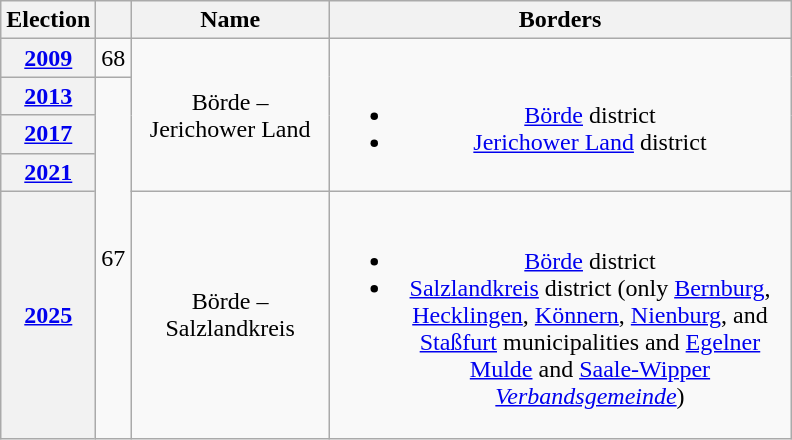<table class=wikitable style="text-align:center">
<tr>
<th>Election</th>
<th></th>
<th width=125px>Name</th>
<th width=300px>Borders</th>
</tr>
<tr>
<th><a href='#'>2009</a></th>
<td>68</td>
<td rowspan=4>Börde – Jerichower Land</td>
<td rowspan=4><br><ul><li><a href='#'>Börde</a> district</li><li><a href='#'>Jerichower Land</a> district</li></ul></td>
</tr>
<tr>
<th><a href='#'>2013</a></th>
<td rowspan=4>67</td>
</tr>
<tr>
<th><a href='#'>2017</a></th>
</tr>
<tr>
<th><a href='#'>2021</a></th>
</tr>
<tr>
<th><a href='#'>2025</a></th>
<td>Börde – Salzlandkreis</td>
<td><br><ul><li><a href='#'>Börde</a> district</li><li><a href='#'>Salzlandkreis</a> district (only <a href='#'>Bernburg</a>, <a href='#'>Hecklingen</a>, <a href='#'>Könnern</a>, <a href='#'>Nienburg</a>, and <a href='#'>Staßfurt</a> municipalities and <a href='#'>Egelner Mulde</a> and <a href='#'>Saale-Wipper</a> <em><a href='#'>Verbandsgemeinde</a></em>)</li></ul></td>
</tr>
</table>
